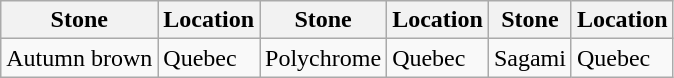<table class="wikitable">
<tr>
<th>Stone</th>
<th>Location</th>
<th>Stone</th>
<th>Location</th>
<th>Stone</th>
<th>Location</th>
</tr>
<tr>
<td>Autumn brown</td>
<td>Quebec</td>
<td>Polychrome</td>
<td>Quebec</td>
<td>Sagami</td>
<td>Quebec</td>
</tr>
</table>
